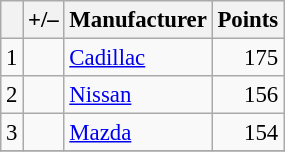<table class="wikitable" style="font-size: 95%;">
<tr>
<th scope="col"></th>
<th scope="col">+/–</th>
<th scope="col">Manufacturer</th>
<th scope="col">Points</th>
</tr>
<tr>
<td align=center>1</td>
<td align="left"></td>
<td> <a href='#'>Cadillac</a></td>
<td align=right>175</td>
</tr>
<tr>
<td align=center>2</td>
<td align="left"></td>
<td> <a href='#'>Nissan</a></td>
<td align=right>156</td>
</tr>
<tr>
<td align=center>3</td>
<td align="left"></td>
<td> <a href='#'>Mazda</a></td>
<td align=right>154</td>
</tr>
<tr>
</tr>
</table>
